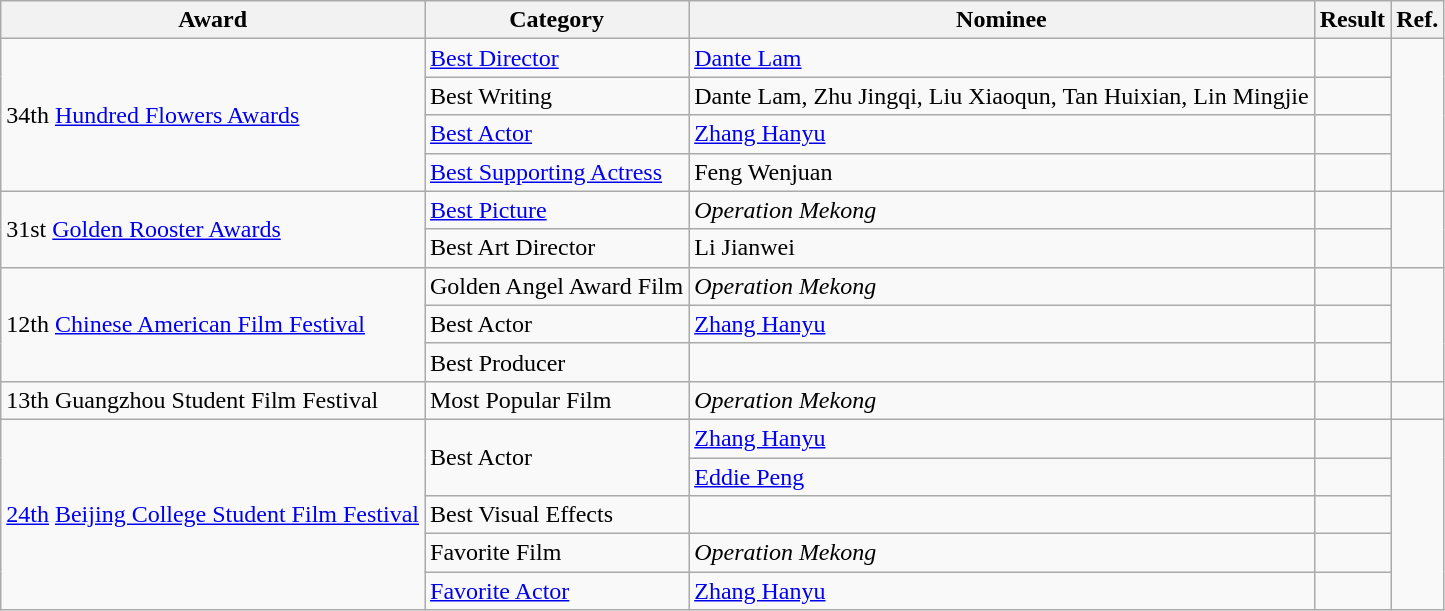<table class="wikitable sortable">
<tr>
<th>Award</th>
<th>Category</th>
<th>Nominee</th>
<th>Result</th>
<th>Ref.</th>
</tr>
<tr>
<td rowspan=4>34th <a href='#'>Hundred Flowers Awards</a></td>
<td><a href='#'>Best Director</a></td>
<td><a href='#'>Dante Lam</a></td>
<td></td>
<td rowspan=4></td>
</tr>
<tr>
<td>Best Writing</td>
<td>Dante Lam, Zhu Jingqi, Liu Xiaoqun, Tan Huixian, Lin Mingjie</td>
<td></td>
</tr>
<tr>
<td><a href='#'>Best Actor</a></td>
<td><a href='#'>Zhang Hanyu</a></td>
<td></td>
</tr>
<tr>
<td><a href='#'>Best Supporting Actress</a></td>
<td>Feng Wenjuan</td>
<td></td>
</tr>
<tr>
<td rowspan=2>31st <a href='#'>Golden Rooster Awards</a></td>
<td><a href='#'>Best Picture</a></td>
<td><em>Operation Mekong</em></td>
<td></td>
<td rowspan=2></td>
</tr>
<tr>
<td>Best Art Director</td>
<td>Li Jianwei</td>
<td></td>
</tr>
<tr>
<td rowspan=3>12th <a href='#'>Chinese American Film Festival</a></td>
<td>Golden Angel Award Film</td>
<td><em>Operation Mekong</em></td>
<td></td>
<td rowspan=3></td>
</tr>
<tr>
<td>Best Actor</td>
<td><a href='#'>Zhang Hanyu</a></td>
<td></td>
</tr>
<tr>
<td>Best Producer</td>
<td></td>
<td></td>
</tr>
<tr>
<td>13th Guangzhou Student Film Festival</td>
<td>Most Popular Film</td>
<td><em>Operation Mekong</em></td>
<td></td>
<td></td>
</tr>
<tr>
<td rowspan=5><a href='#'>24th</a> <a href='#'>Beijing College Student Film Festival</a></td>
<td rowspan=2>Best Actor</td>
<td><a href='#'>Zhang Hanyu</a></td>
<td></td>
<td rowspan=5></td>
</tr>
<tr>
<td><a href='#'>Eddie Peng</a></td>
<td></td>
</tr>
<tr>
<td>Best Visual Effects</td>
<td></td>
<td></td>
</tr>
<tr>
<td>Favorite Film</td>
<td><em>Operation Mekong</em></td>
<td></td>
</tr>
<tr>
<td><a href='#'>Favorite Actor</a></td>
<td><a href='#'>Zhang Hanyu</a></td>
<td></td>
</tr>
</table>
